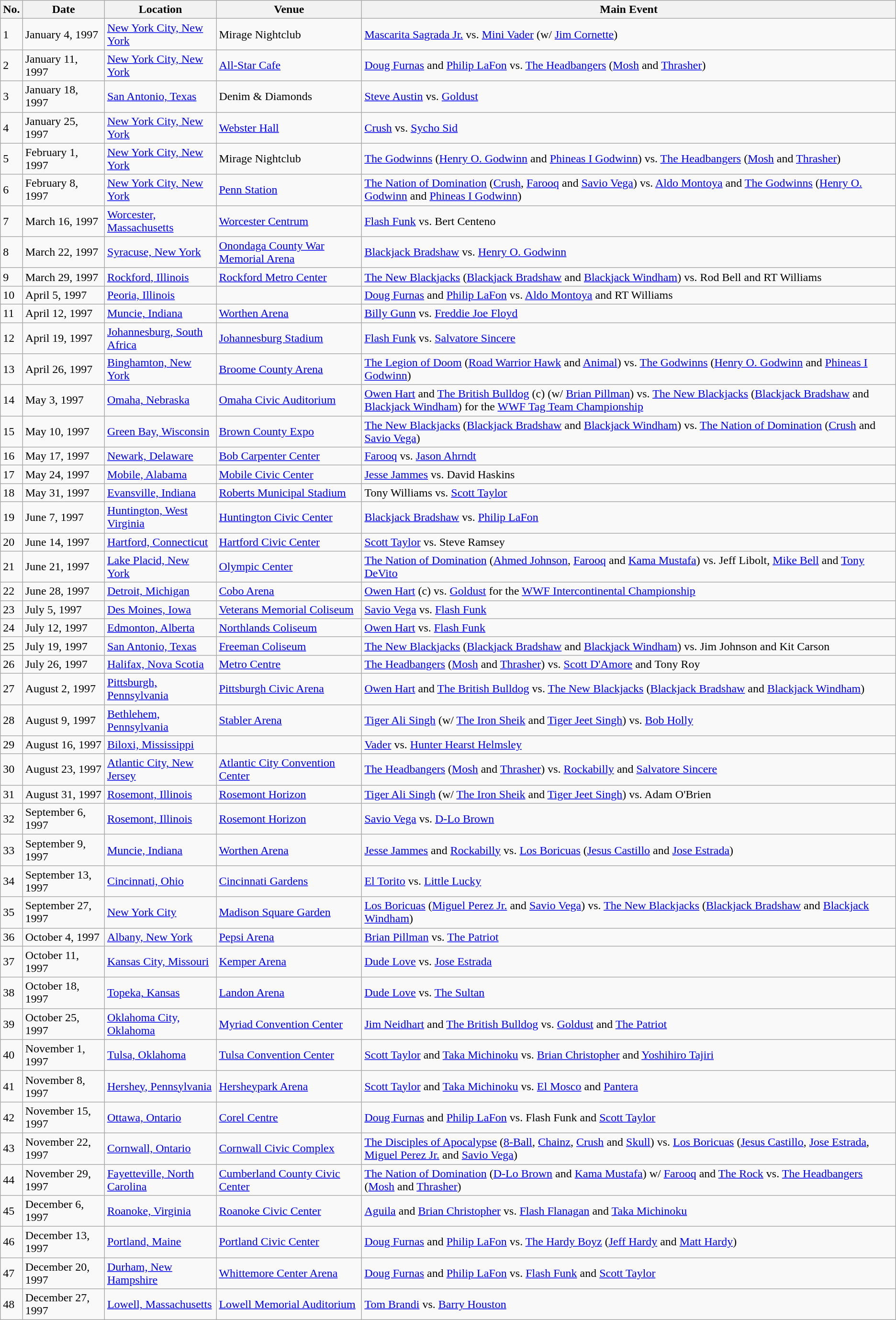<table class="wikitable sortable">
<tr>
<th>No.</th>
<th>Date</th>
<th>Location</th>
<th>Venue</th>
<th>Main Event</th>
</tr>
<tr>
<td>1</td>
<td>January 4, 1997</td>
<td><a href='#'>New York City, New York</a></td>
<td>Mirage Nightclub</td>
<td><a href='#'>Mascarita Sagrada Jr.</a> vs. <a href='#'>Mini Vader</a> (w/ <a href='#'>Jim Cornette</a>)</td>
</tr>
<tr>
<td>2</td>
<td>January 11, 1997</td>
<td><a href='#'>New York City, New York</a></td>
<td><a href='#'>All-Star Cafe</a></td>
<td><a href='#'>Doug Furnas</a> and <a href='#'>Philip LaFon</a> vs. <a href='#'>The Headbangers</a> (<a href='#'>Mosh</a> and <a href='#'>Thrasher</a>)</td>
</tr>
<tr>
<td>3</td>
<td>January 18, 1997</td>
<td><a href='#'>San Antonio, Texas</a></td>
<td>Denim & Diamonds</td>
<td><a href='#'>Steve Austin</a> vs. <a href='#'>Goldust</a></td>
</tr>
<tr>
<td>4</td>
<td>January 25, 1997</td>
<td><a href='#'>New York City, New York</a></td>
<td><a href='#'>Webster Hall</a></td>
<td><a href='#'>Crush</a> vs. <a href='#'>Sycho Sid</a></td>
</tr>
<tr>
<td>5</td>
<td>February 1, 1997</td>
<td><a href='#'>New York City, New York</a></td>
<td>Mirage Nightclub</td>
<td><a href='#'>The Godwinns</a> (<a href='#'>Henry O. Godwinn</a> and <a href='#'>Phineas I Godwinn</a>) vs. <a href='#'>The Headbangers</a> (<a href='#'>Mosh</a> and <a href='#'>Thrasher</a>)</td>
</tr>
<tr>
<td>6</td>
<td>February 8, 1997</td>
<td><a href='#'>New York City, New York</a></td>
<td><a href='#'>Penn Station</a></td>
<td><a href='#'>The Nation of Domination</a> (<a href='#'>Crush</a>, <a href='#'>Farooq</a> and <a href='#'>Savio Vega</a>) vs. <a href='#'>Aldo Montoya</a> and <a href='#'>The Godwinns</a> (<a href='#'>Henry O. Godwinn</a> and <a href='#'>Phineas I Godwinn</a>)</td>
</tr>
<tr>
<td>7</td>
<td>March 16, 1997</td>
<td><a href='#'>Worcester, Massachusetts</a></td>
<td><a href='#'>Worcester Centrum</a></td>
<td><a href='#'>Flash Funk</a> vs. Bert Centeno</td>
</tr>
<tr>
<td>8</td>
<td>March 22, 1997</td>
<td><a href='#'>Syracuse, New York</a></td>
<td><a href='#'>Onondaga County War Memorial Arena</a></td>
<td><a href='#'>Blackjack Bradshaw</a> vs. <a href='#'>Henry O. Godwinn</a></td>
</tr>
<tr>
<td>9</td>
<td>March 29, 1997</td>
<td><a href='#'>Rockford, Illinois</a></td>
<td><a href='#'>Rockford Metro Center</a></td>
<td><a href='#'>The New Blackjacks</a> (<a href='#'>Blackjack Bradshaw</a> and <a href='#'>Blackjack Windham</a>) vs. Rod Bell and RT Williams</td>
</tr>
<tr>
<td>10</td>
<td>April 5, 1997</td>
<td><a href='#'>Peoria, Illinois</a></td>
<td></td>
<td><a href='#'>Doug Furnas</a> and <a href='#'>Philip LaFon</a> vs. <a href='#'>Aldo Montoya</a> and RT Williams</td>
</tr>
<tr>
<td>11</td>
<td>April 12, 1997</td>
<td><a href='#'>Muncie, Indiana</a></td>
<td><a href='#'>Worthen Arena</a></td>
<td><a href='#'>Billy Gunn</a> vs. <a href='#'>Freddie Joe Floyd</a></td>
</tr>
<tr>
<td>12</td>
<td>April 19, 1997</td>
<td><a href='#'>Johannesburg, South Africa</a></td>
<td><a href='#'>Johannesburg Stadium</a></td>
<td><a href='#'>Flash Funk</a> vs. <a href='#'>Salvatore Sincere</a></td>
</tr>
<tr>
<td>13</td>
<td>April 26, 1997</td>
<td><a href='#'>Binghamton, New York</a></td>
<td><a href='#'>Broome County Arena</a></td>
<td><a href='#'>The Legion of Doom</a> (<a href='#'>Road Warrior Hawk</a> and <a href='#'>Animal</a>) vs. <a href='#'>The Godwinns</a> (<a href='#'>Henry O. Godwinn</a> and <a href='#'>Phineas I Godwinn</a>)</td>
</tr>
<tr>
<td>14</td>
<td>May 3, 1997</td>
<td><a href='#'>Omaha, Nebraska</a></td>
<td><a href='#'>Omaha Civic Auditorium</a></td>
<td><a href='#'>Owen Hart</a> and <a href='#'>The British Bulldog</a> (c) (w/ <a href='#'>Brian Pillman</a>) vs. <a href='#'>The New Blackjacks</a> (<a href='#'>Blackjack Bradshaw</a> and <a href='#'>Blackjack Windham</a>) for the <a href='#'>WWF Tag Team Championship</a></td>
</tr>
<tr>
<td>15</td>
<td>May 10, 1997</td>
<td><a href='#'>Green Bay, Wisconsin</a></td>
<td><a href='#'>Brown County Expo</a></td>
<td><a href='#'>The New Blackjacks</a> (<a href='#'>Blackjack Bradshaw</a> and <a href='#'>Blackjack Windham</a>) vs. <a href='#'>The Nation of Domination</a> (<a href='#'>Crush</a> and <a href='#'>Savio Vega</a>)</td>
</tr>
<tr>
<td>16</td>
<td>May 17, 1997</td>
<td><a href='#'>Newark, Delaware</a></td>
<td><a href='#'>Bob Carpenter Center</a></td>
<td><a href='#'>Farooq</a> vs. <a href='#'>Jason Ahrndt</a></td>
</tr>
<tr>
<td>17</td>
<td>May 24, 1997</td>
<td><a href='#'>Mobile, Alabama</a></td>
<td><a href='#'>Mobile Civic Center</a></td>
<td><a href='#'>Jesse Jammes</a> vs. David Haskins</td>
</tr>
<tr>
<td>18</td>
<td>May 31, 1997</td>
<td><a href='#'>Evansville, Indiana</a></td>
<td><a href='#'>Roberts Municipal Stadium</a></td>
<td>Tony Williams vs. <a href='#'>Scott Taylor</a></td>
</tr>
<tr>
<td>19</td>
<td>June 7, 1997</td>
<td><a href='#'>Huntington, West Virginia</a></td>
<td><a href='#'>Huntington Civic Center</a></td>
<td><a href='#'>Blackjack Bradshaw</a> vs. <a href='#'>Philip LaFon</a></td>
</tr>
<tr>
<td>20</td>
<td>June 14, 1997</td>
<td><a href='#'>Hartford, Connecticut</a></td>
<td><a href='#'>Hartford Civic Center</a></td>
<td><a href='#'>Scott Taylor</a> vs. Steve Ramsey</td>
</tr>
<tr>
<td>21</td>
<td>June 21, 1997</td>
<td><a href='#'>Lake Placid, New York</a></td>
<td><a href='#'>Olympic Center</a></td>
<td><a href='#'>The Nation of Domination</a> (<a href='#'>Ahmed Johnson</a>, <a href='#'>Farooq</a> and <a href='#'>Kama Mustafa</a>) vs. Jeff Libolt, <a href='#'>Mike Bell</a> and <a href='#'>Tony DeVito</a></td>
</tr>
<tr>
<td>22</td>
<td>June 28, 1997</td>
<td><a href='#'>Detroit, Michigan</a></td>
<td><a href='#'>Cobo Arena</a></td>
<td><a href='#'>Owen Hart</a> (c) vs. <a href='#'>Goldust</a> for the <a href='#'>WWF Intercontinental Championship</a></td>
</tr>
<tr>
<td>23</td>
<td>July 5, 1997</td>
<td><a href='#'>Des Moines, Iowa</a></td>
<td><a href='#'>Veterans Memorial Coliseum</a></td>
<td><a href='#'>Savio Vega</a> vs. <a href='#'>Flash Funk</a></td>
</tr>
<tr>
<td>24</td>
<td>July 12, 1997</td>
<td><a href='#'>Edmonton, Alberta</a></td>
<td><a href='#'>Northlands Coliseum</a></td>
<td><a href='#'>Owen Hart</a> vs. <a href='#'>Flash Funk</a></td>
</tr>
<tr>
<td>25</td>
<td>July 19, 1997</td>
<td><a href='#'>San Antonio, Texas</a></td>
<td><a href='#'>Freeman Coliseum</a></td>
<td><a href='#'>The New Blackjacks</a> (<a href='#'>Blackjack Bradshaw</a> and <a href='#'>Blackjack Windham</a>) vs. Jim Johnson and Kit Carson</td>
</tr>
<tr>
<td>26</td>
<td>July 26, 1997</td>
<td><a href='#'>Halifax, Nova Scotia</a></td>
<td><a href='#'>Metro Centre</a></td>
<td><a href='#'>The Headbangers</a> (<a href='#'>Mosh</a> and <a href='#'>Thrasher</a>) vs. <a href='#'>Scott D'Amore</a> and Tony Roy</td>
</tr>
<tr>
<td>27</td>
<td>August 2, 1997</td>
<td><a href='#'>Pittsburgh, Pennsylvania</a></td>
<td><a href='#'>Pittsburgh Civic Arena</a></td>
<td><a href='#'>Owen Hart</a> and <a href='#'>The British Bulldog</a> vs. <a href='#'>The New Blackjacks</a> (<a href='#'>Blackjack Bradshaw</a> and <a href='#'>Blackjack Windham</a>)</td>
</tr>
<tr>
<td>28</td>
<td>August 9, 1997</td>
<td><a href='#'>Bethlehem, Pennsylvania</a></td>
<td><a href='#'>Stabler Arena</a></td>
<td><a href='#'>Tiger Ali Singh</a> (w/ <a href='#'>The Iron Sheik</a> and <a href='#'>Tiger Jeet Singh</a>) vs. <a href='#'>Bob Holly</a></td>
</tr>
<tr>
<td>29</td>
<td>August 16, 1997</td>
<td><a href='#'>Biloxi, Mississippi</a></td>
<td></td>
<td><a href='#'>Vader</a> vs. <a href='#'>Hunter Hearst Helmsley</a></td>
</tr>
<tr>
<td>30</td>
<td>August 23, 1997</td>
<td><a href='#'>Atlantic City, New Jersey</a></td>
<td><a href='#'>Atlantic City Convention Center</a></td>
<td><a href='#'>The Headbangers</a> (<a href='#'>Mosh</a> and <a href='#'>Thrasher</a>) vs. <a href='#'>Rockabilly</a> and <a href='#'>Salvatore Sincere</a></td>
</tr>
<tr>
<td>31</td>
<td>August 31, 1997</td>
<td><a href='#'>Rosemont, Illinois</a></td>
<td><a href='#'>Rosemont Horizon</a></td>
<td><a href='#'>Tiger Ali Singh</a> (w/ <a href='#'>The Iron Sheik</a> and <a href='#'>Tiger Jeet Singh</a>) vs. Adam O'Brien</td>
</tr>
<tr>
<td>32</td>
<td>September 6, 1997</td>
<td><a href='#'>Rosemont, Illinois</a></td>
<td><a href='#'>Rosemont Horizon</a></td>
<td><a href='#'>Savio Vega</a> vs. <a href='#'>D-Lo Brown</a></td>
</tr>
<tr>
<td>33</td>
<td>September 9, 1997</td>
<td><a href='#'>Muncie, Indiana</a></td>
<td><a href='#'>Worthen Arena</a></td>
<td><a href='#'>Jesse Jammes</a> and <a href='#'>Rockabilly</a> vs. <a href='#'>Los Boricuas</a> (<a href='#'>Jesus Castillo</a> and <a href='#'>Jose Estrada</a>)</td>
</tr>
<tr>
<td>34</td>
<td>September 13, 1997</td>
<td><a href='#'>Cincinnati, Ohio</a></td>
<td><a href='#'>Cincinnati Gardens</a></td>
<td><a href='#'>El Torito</a> vs. <a href='#'>Little Lucky</a></td>
</tr>
<tr>
<td>35</td>
<td>September 27, 1997</td>
<td><a href='#'>New York City</a></td>
<td><a href='#'>Madison Square Garden</a></td>
<td><a href='#'>Los Boricuas</a> (<a href='#'>Miguel Perez Jr.</a> and <a href='#'>Savio Vega</a>) vs. <a href='#'>The New Blackjacks</a> (<a href='#'>Blackjack Bradshaw</a> and <a href='#'>Blackjack Windham</a>)</td>
</tr>
<tr>
<td>36</td>
<td>October 4, 1997</td>
<td><a href='#'>Albany, New York</a></td>
<td><a href='#'>Pepsi Arena</a></td>
<td><a href='#'>Brian Pillman</a> vs. <a href='#'>The Patriot</a></td>
</tr>
<tr>
<td>37</td>
<td>October 11, 1997</td>
<td><a href='#'>Kansas City, Missouri</a></td>
<td><a href='#'>Kemper Arena</a></td>
<td><a href='#'>Dude Love</a> vs. <a href='#'>Jose Estrada</a></td>
</tr>
<tr>
<td>38</td>
<td>October 18, 1997</td>
<td><a href='#'>Topeka, Kansas</a></td>
<td><a href='#'>Landon Arena</a></td>
<td><a href='#'>Dude Love</a> vs. <a href='#'>The Sultan</a></td>
</tr>
<tr>
<td>39</td>
<td>October 25, 1997</td>
<td><a href='#'>Oklahoma City, Oklahoma</a></td>
<td><a href='#'>Myriad Convention Center</a></td>
<td><a href='#'>Jim Neidhart</a> and <a href='#'>The British Bulldog</a> vs. <a href='#'>Goldust</a> and <a href='#'>The Patriot</a></td>
</tr>
<tr>
<td>40</td>
<td>November 1, 1997</td>
<td><a href='#'>Tulsa, Oklahoma</a></td>
<td><a href='#'>Tulsa Convention Center</a></td>
<td><a href='#'>Scott Taylor</a> and <a href='#'>Taka Michinoku</a> vs. <a href='#'>Brian Christopher</a> and <a href='#'>Yoshihiro Tajiri</a></td>
</tr>
<tr>
<td>41</td>
<td>November 8, 1997</td>
<td><a href='#'>Hershey, Pennsylvania</a></td>
<td><a href='#'>Hersheypark Arena</a></td>
<td><a href='#'>Scott Taylor</a> and <a href='#'>Taka Michinoku</a> vs. <a href='#'>El Mosco</a> and <a href='#'>Pantera</a></td>
</tr>
<tr>
<td>42</td>
<td>November 15, 1997</td>
<td><a href='#'>Ottawa, Ontario</a></td>
<td><a href='#'>Corel Centre</a></td>
<td><a href='#'>Doug Furnas</a> and <a href='#'>Philip LaFon</a> vs. Flash Funk and <a href='#'>Scott Taylor</a></td>
</tr>
<tr>
<td>43</td>
<td>November 22, 1997</td>
<td><a href='#'>Cornwall, Ontario</a></td>
<td><a href='#'>Cornwall Civic Complex</a></td>
<td><a href='#'>The Disciples of Apocalypse</a> (<a href='#'>8-Ball</a>, <a href='#'>Chainz</a>, <a href='#'>Crush</a> and <a href='#'>Skull</a>) vs. <a href='#'>Los Boricuas</a> (<a href='#'>Jesus Castillo</a>, <a href='#'>Jose Estrada</a>, <a href='#'>Miguel Perez Jr.</a> and <a href='#'>Savio Vega</a>)</td>
</tr>
<tr>
<td>44</td>
<td>November 29, 1997</td>
<td><a href='#'>Fayetteville, North Carolina</a></td>
<td><a href='#'>Cumberland County Civic Center</a></td>
<td><a href='#'>The Nation of Domination</a> (<a href='#'>D-Lo Brown</a> and <a href='#'>Kama Mustafa</a>) w/ <a href='#'>Farooq</a> and <a href='#'>The Rock</a> vs. <a href='#'>The Headbangers</a> (<a href='#'>Mosh</a> and <a href='#'>Thrasher</a>)</td>
</tr>
<tr>
<td>45</td>
<td>December 6, 1997</td>
<td><a href='#'>Roanoke, Virginia</a></td>
<td><a href='#'>Roanoke Civic Center</a></td>
<td><a href='#'>Aguila</a> and <a href='#'>Brian Christopher</a> vs. <a href='#'>Flash Flanagan</a> and <a href='#'>Taka Michinoku</a></td>
</tr>
<tr>
<td>46</td>
<td>December 13, 1997</td>
<td><a href='#'>Portland, Maine</a></td>
<td><a href='#'>Portland Civic Center</a></td>
<td><a href='#'>Doug Furnas</a> and <a href='#'>Philip LaFon</a> vs. <a href='#'>The Hardy Boyz</a> (<a href='#'>Jeff Hardy</a> and <a href='#'>Matt Hardy</a>)</td>
</tr>
<tr>
<td>47</td>
<td>December 20, 1997</td>
<td><a href='#'>Durham, New Hampshire</a></td>
<td><a href='#'>Whittemore Center Arena</a></td>
<td><a href='#'>Doug Furnas</a> and <a href='#'>Philip LaFon</a> vs. <a href='#'>Flash Funk</a> and <a href='#'>Scott Taylor</a></td>
</tr>
<tr>
<td>48</td>
<td>December 27, 1997</td>
<td><a href='#'>Lowell, Massachusetts</a></td>
<td><a href='#'>Lowell Memorial Auditorium</a></td>
<td><a href='#'>Tom Brandi</a> vs. <a href='#'>Barry Houston</a></td>
</tr>
</table>
